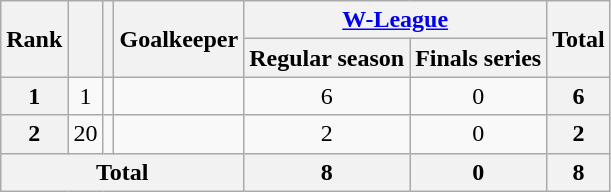<table class="wikitable" style="text-align:center">
<tr>
<th rowspan="2">Rank</th>
<th rowspan="2"></th>
<th rowspan="2"></th>
<th rowspan="2">Goalkeeper</th>
<th colspan="2"><a href='#'>W-League</a></th>
<th rowspan="2">Total</th>
</tr>
<tr>
<th>Regular season</th>
<th>Finals series</th>
</tr>
<tr>
<th>1</th>
<td>1</td>
<td></td>
<td align="left"></td>
<td>6</td>
<td>0</td>
<th>6</th>
</tr>
<tr>
<th>2</th>
<td>20</td>
<td></td>
<td align="left"></td>
<td>2</td>
<td>0</td>
<th>2</th>
</tr>
<tr>
<th colspan="4">Total</th>
<th>8</th>
<th>0</th>
<th>8</th>
</tr>
</table>
